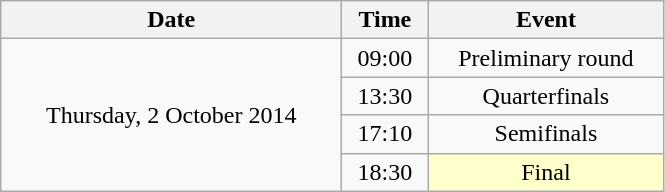<table class = "wikitable" style="text-align:center;">
<tr>
<th width=220>Date</th>
<th width=50>Time</th>
<th width=150>Event</th>
</tr>
<tr>
<td rowspan=4>Thursday, 2 October 2014</td>
<td>09:00</td>
<td>Preliminary round</td>
</tr>
<tr>
<td>13:30</td>
<td>Quarterfinals</td>
</tr>
<tr>
<td>17:10</td>
<td>Semifinals</td>
</tr>
<tr>
<td>18:30</td>
<td bgcolor=ffffcc>Final</td>
</tr>
</table>
